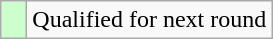<table class="wikitable">
<tr>
<td style="width:10px; background:#cfc"></td>
<td>Qualified for next round</td>
</tr>
</table>
